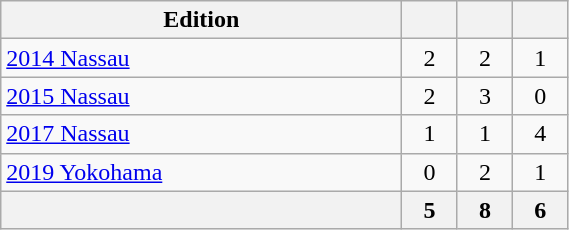<table class="wikitable" width=30% style="font-size:100%; text-align:center;">
<tr>
<th>Edition</th>
<th></th>
<th></th>
<th></th>
</tr>
<tr>
<td align=left> <a href='#'>2014 Nassau</a></td>
<td>2</td>
<td>2</td>
<td>1</td>
</tr>
<tr>
<td align=left> <a href='#'>2015 Nassau</a></td>
<td>2</td>
<td>3</td>
<td>0</td>
</tr>
<tr>
<td align=left> <a href='#'>2017 Nassau</a></td>
<td>1</td>
<td>1</td>
<td>4</td>
</tr>
<tr>
<td align=left> <a href='#'>2019 Yokohama</a></td>
<td>0</td>
<td>2</td>
<td>1</td>
</tr>
<tr>
<th></th>
<th>5</th>
<th>8</th>
<th>6</th>
</tr>
</table>
